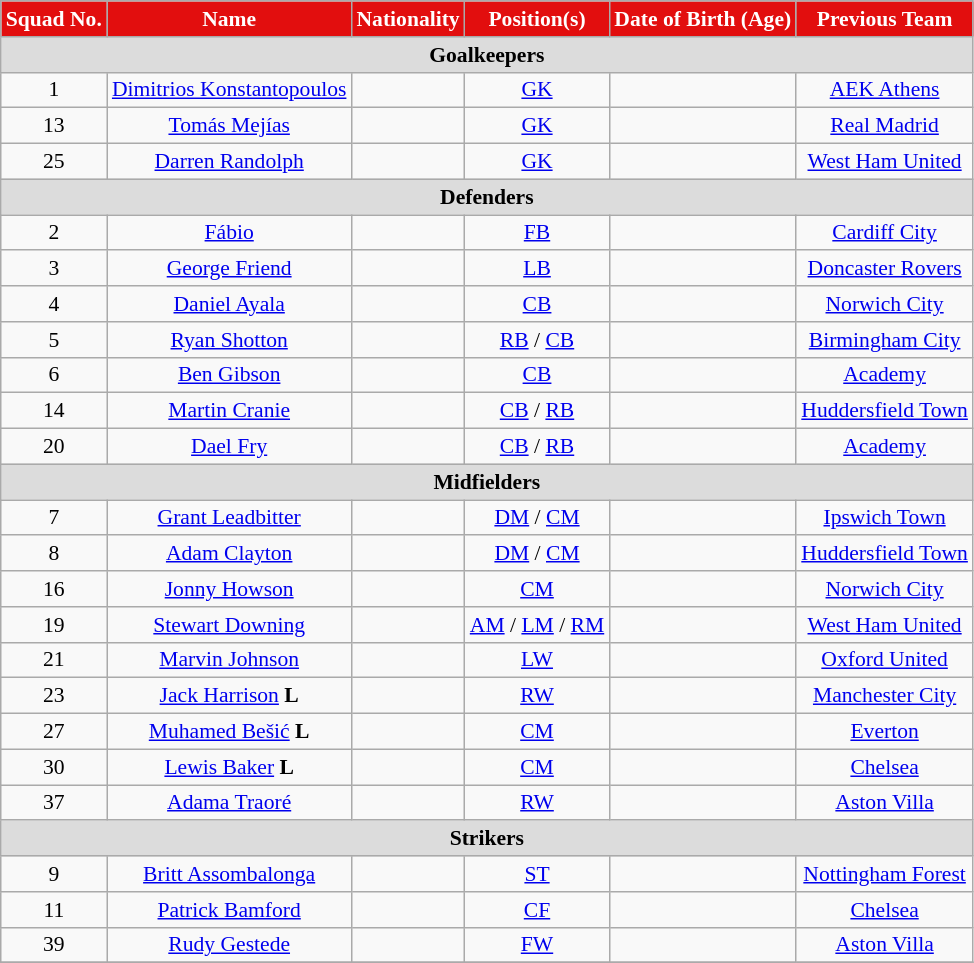<table class="wikitable" style="text-align:center; font-size:90%;">
<tr>
<th style="background:#E20E0E; color:white; text-align:center;">Squad No.</th>
<th style="background:#E20E0E; color:white; text-align:center;">Name</th>
<th style="background:#E20E0E; color:white; text-align:center;">Nationality</th>
<th style="background:#E20E0E; color:white; text-align:center;">Position(s)</th>
<th style="background:#E20E0E; color:white; text-align:center;">Date of Birth (Age)</th>
<th style="background:#E20E0E; color:white; text-align:center;">Previous Team</th>
</tr>
<tr>
<th colspan="6" style="background:#dcdcdc; text-align:center">Goalkeepers</th>
</tr>
<tr>
<td>1</td>
<td><a href='#'>Dimitrios Konstantopoulos</a></td>
<td></td>
<td><a href='#'>GK</a></td>
<td></td>
<td> <a href='#'>AEK Athens</a></td>
</tr>
<tr>
<td>13</td>
<td><a href='#'>Tomás Mejías</a></td>
<td></td>
<td><a href='#'>GK</a></td>
<td></td>
<td> <a href='#'>Real Madrid</a></td>
</tr>
<tr>
<td>25</td>
<td><a href='#'>Darren Randolph</a></td>
<td></td>
<td><a href='#'>GK</a></td>
<td></td>
<td> <a href='#'>West Ham United</a></td>
</tr>
<tr>
<th colspan="6" style="background:#dcdcdc; text-align:center">Defenders</th>
</tr>
<tr>
<td>2</td>
<td><a href='#'>Fábio</a></td>
<td></td>
<td><a href='#'>FB</a></td>
<td></td>
<td> <a href='#'>Cardiff City</a></td>
</tr>
<tr>
<td>3</td>
<td><a href='#'>George Friend</a></td>
<td></td>
<td><a href='#'>LB</a></td>
<td></td>
<td> <a href='#'>Doncaster Rovers</a></td>
</tr>
<tr>
<td>4</td>
<td><a href='#'>Daniel Ayala</a></td>
<td></td>
<td><a href='#'>CB</a></td>
<td></td>
<td> <a href='#'>Norwich City</a></td>
</tr>
<tr>
<td>5</td>
<td><a href='#'>Ryan Shotton</a></td>
<td></td>
<td><a href='#'>RB</a> / <a href='#'>CB</a></td>
<td></td>
<td> <a href='#'>Birmingham City</a></td>
</tr>
<tr>
<td>6</td>
<td><a href='#'>Ben Gibson</a></td>
<td></td>
<td><a href='#'>CB</a></td>
<td></td>
<td><a href='#'>Academy</a></td>
</tr>
<tr>
<td>14</td>
<td><a href='#'>Martin Cranie</a></td>
<td></td>
<td><a href='#'>CB</a> / <a href='#'>RB</a></td>
<td></td>
<td> <a href='#'>Huddersfield Town</a></td>
</tr>
<tr>
<td>20</td>
<td><a href='#'>Dael Fry</a></td>
<td></td>
<td><a href='#'>CB</a> / <a href='#'>RB</a></td>
<td></td>
<td><a href='#'>Academy</a></td>
</tr>
<tr>
<th colspan="6" style="background:#dcdcdc; text-align:center">Midfielders</th>
</tr>
<tr>
<td>7</td>
<td><a href='#'>Grant Leadbitter</a></td>
<td></td>
<td><a href='#'>DM</a> / <a href='#'>CM</a></td>
<td></td>
<td> <a href='#'>Ipswich Town</a></td>
</tr>
<tr>
<td>8</td>
<td><a href='#'>Adam Clayton</a></td>
<td></td>
<td><a href='#'>DM</a> / <a href='#'>CM</a></td>
<td></td>
<td> <a href='#'>Huddersfield Town</a></td>
</tr>
<tr>
<td>16</td>
<td><a href='#'>Jonny Howson</a></td>
<td></td>
<td><a href='#'>CM</a></td>
<td></td>
<td> <a href='#'>Norwich City</a></td>
</tr>
<tr>
<td>19</td>
<td><a href='#'>Stewart Downing</a></td>
<td></td>
<td><a href='#'>AM</a> / <a href='#'>LM</a> / <a href='#'>RM</a></td>
<td></td>
<td> <a href='#'>West Ham United</a></td>
</tr>
<tr>
<td>21</td>
<td><a href='#'>Marvin Johnson</a></td>
<td></td>
<td><a href='#'>LW</a></td>
<td></td>
<td> <a href='#'>Oxford United</a></td>
</tr>
<tr>
<td>23</td>
<td><a href='#'>Jack Harrison</a> <strong>L</strong></td>
<td></td>
<td><a href='#'>RW</a></td>
<td></td>
<td> <a href='#'>Manchester City</a></td>
</tr>
<tr>
<td>27</td>
<td><a href='#'>Muhamed Bešić</a> <strong>L</strong></td>
<td></td>
<td><a href='#'>CM</a></td>
<td></td>
<td> <a href='#'>Everton</a></td>
</tr>
<tr>
<td>30</td>
<td><a href='#'>Lewis Baker</a> <strong>L</strong></td>
<td></td>
<td><a href='#'>CM</a></td>
<td></td>
<td> <a href='#'>Chelsea</a></td>
</tr>
<tr>
<td>37</td>
<td><a href='#'>Adama Traoré</a></td>
<td></td>
<td><a href='#'>RW</a></td>
<td></td>
<td> <a href='#'>Aston Villa</a></td>
</tr>
<tr>
<th colspan="6" style="background:#dcdcdc; text-align:center">Strikers</th>
</tr>
<tr>
<td>9</td>
<td><a href='#'>Britt Assombalonga</a></td>
<td></td>
<td><a href='#'>ST</a></td>
<td></td>
<td> <a href='#'>Nottingham Forest</a></td>
</tr>
<tr>
<td>11</td>
<td><a href='#'>Patrick Bamford</a></td>
<td></td>
<td><a href='#'>CF</a></td>
<td></td>
<td> <a href='#'>Chelsea</a></td>
</tr>
<tr>
<td>39</td>
<td><a href='#'>Rudy Gestede</a></td>
<td></td>
<td><a href='#'>FW</a></td>
<td></td>
<td> <a href='#'>Aston Villa</a></td>
</tr>
<tr>
</tr>
</table>
